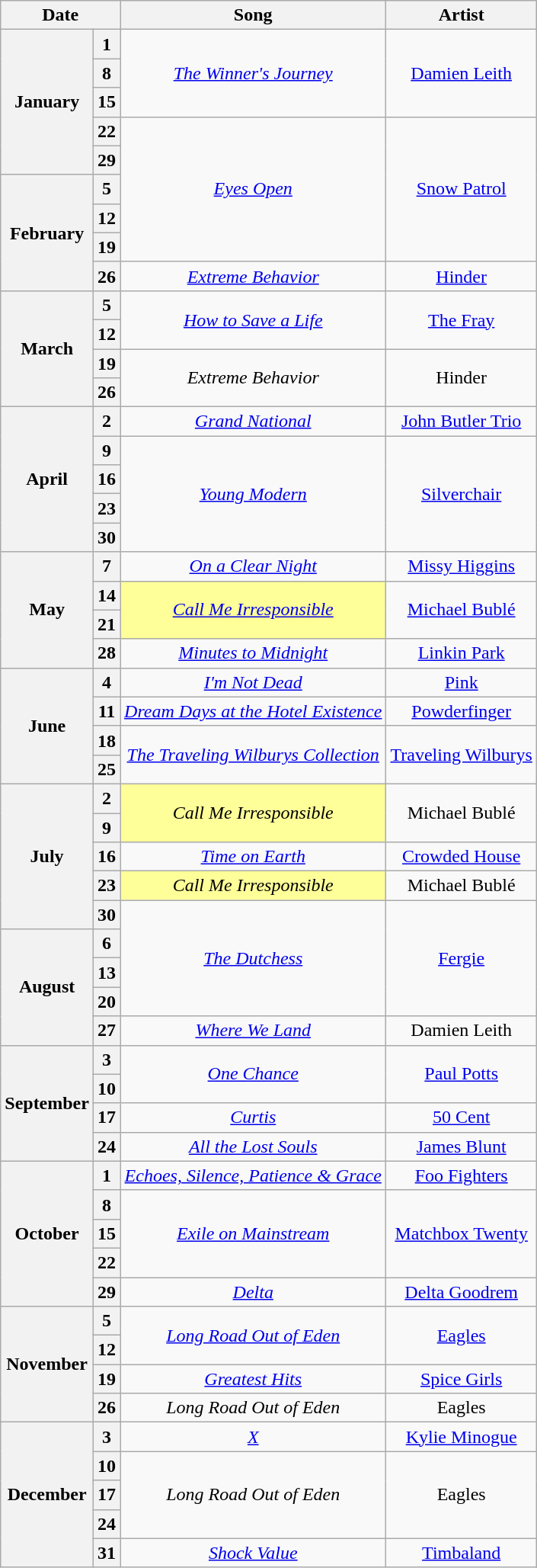<table class="wikitable">
<tr>
<th colspan="2">Date</th>
<th>Song</th>
<th>Artist</th>
</tr>
<tr>
<th rowspan="5">January</th>
<th>1</th>
<td rowspan="3" align="center"><em><a href='#'>The Winner's Journey</a></em></td>
<td rowspan="3" align="center"><a href='#'>Damien Leith</a></td>
</tr>
<tr>
<th>8</th>
</tr>
<tr>
<th>15</th>
</tr>
<tr>
<th>22</th>
<td rowspan="5" align="center"><em><a href='#'>Eyes Open</a></em></td>
<td rowspan="5" align="center"><a href='#'>Snow Patrol</a></td>
</tr>
<tr>
<th>29</th>
</tr>
<tr>
<th rowspan="4">February</th>
<th>5</th>
</tr>
<tr>
<th>12</th>
</tr>
<tr>
<th>19</th>
</tr>
<tr>
<th>26</th>
<td align="center"><em><a href='#'>Extreme Behavior</a></em></td>
<td align="center"><a href='#'>Hinder</a></td>
</tr>
<tr>
<th rowspan="4">March</th>
<th>5</th>
<td rowspan="2" align="center"><em><a href='#'>How to Save a Life</a></em></td>
<td rowspan="2" align="center"><a href='#'>The Fray</a></td>
</tr>
<tr>
<th>12</th>
</tr>
<tr>
<th>19</th>
<td rowspan="2" align="center"><em>Extreme Behavior</em></td>
<td rowspan="2" align="center">Hinder</td>
</tr>
<tr>
<th>26</th>
</tr>
<tr>
<th rowspan="5">April</th>
<th>2</th>
<td align="center"><em><a href='#'>Grand National</a></em></td>
<td align="center"><a href='#'>John Butler Trio</a></td>
</tr>
<tr>
<th>9</th>
<td rowspan="4" align="center"><em><a href='#'>Young Modern</a></em></td>
<td rowspan="4" align="center"><a href='#'>Silverchair</a></td>
</tr>
<tr>
<th>16</th>
</tr>
<tr>
<th>23</th>
</tr>
<tr>
<th>30</th>
</tr>
<tr>
<th rowspan="4">May</th>
<th>7</th>
<td align="center"><em><a href='#'>On a Clear Night</a></em></td>
<td align="center"><a href='#'>Missy Higgins</a></td>
</tr>
<tr>
<th>14</th>
<td bgcolor=#FFFF99 rowspan="2" align="center"><em><a href='#'>Call Me Irresponsible</a></em></td>
<td rowspan="2" align="center"><a href='#'>Michael Bublé</a></td>
</tr>
<tr>
<th>21</th>
</tr>
<tr>
<th>28</th>
<td align="center"><em><a href='#'>Minutes to Midnight</a></em></td>
<td align="center"><a href='#'>Linkin Park</a></td>
</tr>
<tr>
<th rowspan="4">June</th>
<th>4</th>
<td align="center"><em><a href='#'>I'm Not Dead</a></em></td>
<td align="center"><a href='#'>Pink</a></td>
</tr>
<tr>
<th>11</th>
<td align="center"><em><a href='#'>Dream Days at the Hotel Existence</a></em></td>
<td align="center"><a href='#'>Powderfinger</a></td>
</tr>
<tr>
<th>18</th>
<td rowspan="2" align="center"><em><a href='#'>The Traveling Wilburys Collection</a></em></td>
<td rowspan="2" align="center"><a href='#'>Traveling Wilburys</a></td>
</tr>
<tr>
<th>25</th>
</tr>
<tr>
<th rowspan="5">July</th>
<th>2</th>
<td bgcolor=#FFFF99 rowspan="2" align="center"><em>Call Me Irresponsible</em></td>
<td rowspan="2" align="center">Michael Bublé</td>
</tr>
<tr>
<th>9</th>
</tr>
<tr>
<th>16</th>
<td align="center"><em><a href='#'>Time on Earth</a></em></td>
<td align="center"><a href='#'>Crowded House</a></td>
</tr>
<tr>
<th>23</th>
<td bgcolor=#FFFF99 align="center"><em>Call Me Irresponsible</em></td>
<td align="center">Michael Bublé</td>
</tr>
<tr>
<th>30</th>
<td rowspan="4" align="center"><em><a href='#'>The Dutchess</a></em></td>
<td rowspan="4" align="center"><a href='#'>Fergie</a></td>
</tr>
<tr>
<th rowspan="4">August</th>
<th>6</th>
</tr>
<tr>
<th>13</th>
</tr>
<tr>
<th>20</th>
</tr>
<tr>
<th>27</th>
<td align="center"><em><a href='#'>Where We Land</a></em></td>
<td align="center">Damien Leith</td>
</tr>
<tr>
<th rowspan="4">September</th>
<th>3</th>
<td rowspan="2" align="center"><em><a href='#'>One Chance</a></em></td>
<td rowspan="2" align="center"><a href='#'>Paul Potts</a></td>
</tr>
<tr>
<th>10</th>
</tr>
<tr>
<th>17</th>
<td align="center"><em><a href='#'>Curtis</a></em></td>
<td align="center"><a href='#'>50 Cent</a></td>
</tr>
<tr>
<th>24</th>
<td align="center"><em><a href='#'>All the Lost Souls</a></em></td>
<td align="center"><a href='#'>James Blunt</a></td>
</tr>
<tr>
<th rowspan="5">October</th>
<th>1</th>
<td align="center"><em><a href='#'>Echoes, Silence, Patience & Grace</a></em></td>
<td align="center"><a href='#'>Foo Fighters</a></td>
</tr>
<tr>
<th>8</th>
<td rowspan="3" align="center"><em><a href='#'>Exile on Mainstream</a></em></td>
<td rowspan="3" align="center"><a href='#'>Matchbox Twenty</a></td>
</tr>
<tr>
<th>15</th>
</tr>
<tr>
<th>22</th>
</tr>
<tr>
<th>29</th>
<td align="center"><em><a href='#'>Delta</a></em></td>
<td align="center"><a href='#'>Delta Goodrem</a></td>
</tr>
<tr>
<th rowspan="4">November</th>
<th>5</th>
<td rowspan="2" align="center"><em><a href='#'>Long Road Out of Eden</a></em></td>
<td rowspan="2" align="center"><a href='#'>Eagles</a></td>
</tr>
<tr>
<th>12</th>
</tr>
<tr>
<th>19</th>
<td align="center"><em><a href='#'>Greatest Hits</a></em></td>
<td align="center"><a href='#'>Spice Girls</a></td>
</tr>
<tr>
<th>26</th>
<td align="center"><em>Long Road Out of Eden</em></td>
<td align="center">Eagles</td>
</tr>
<tr>
<th rowspan="5">December</th>
<th>3</th>
<td align="center"><em><a href='#'>X</a></em></td>
<td align="center"><a href='#'>Kylie Minogue</a></td>
</tr>
<tr>
<th>10</th>
<td rowspan="3" align="center"><em>Long Road Out of Eden</em></td>
<td rowspan="3" align="center">Eagles</td>
</tr>
<tr>
<th>17</th>
</tr>
<tr>
<th>24</th>
</tr>
<tr>
<th>31</th>
<td align="center"><em><a href='#'>Shock Value</a></em></td>
<td align="center"><a href='#'>Timbaland</a></td>
</tr>
</table>
